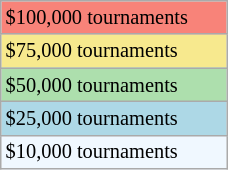<table class="wikitable" style="font-size:85%;" width=12%>
<tr bgcolor="#F88379">
<td>$100,000 tournaments</td>
</tr>
<tr bgcolor="#F7E98E">
<td>$75,000 tournaments</td>
</tr>
<tr bgcolor="#ADDFAD">
<td>$50,000 tournaments</td>
</tr>
<tr bgcolor="lightblue">
<td>$25,000 tournaments</td>
</tr>
<tr bgcolor="#f0f8ff">
<td>$10,000 tournaments</td>
</tr>
</table>
